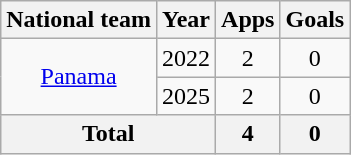<table class="wikitable" style="text-align:center">
<tr>
<th>National team</th>
<th>Year</th>
<th>Apps</th>
<th>Goals</th>
</tr>
<tr>
<td rowspan="2"><a href='#'>Panama</a></td>
<td>2022</td>
<td>2</td>
<td>0</td>
</tr>
<tr>
<td>2025</td>
<td>2</td>
<td>0</td>
</tr>
<tr>
<th colspan="2">Total</th>
<th>4</th>
<th>0</th>
</tr>
</table>
